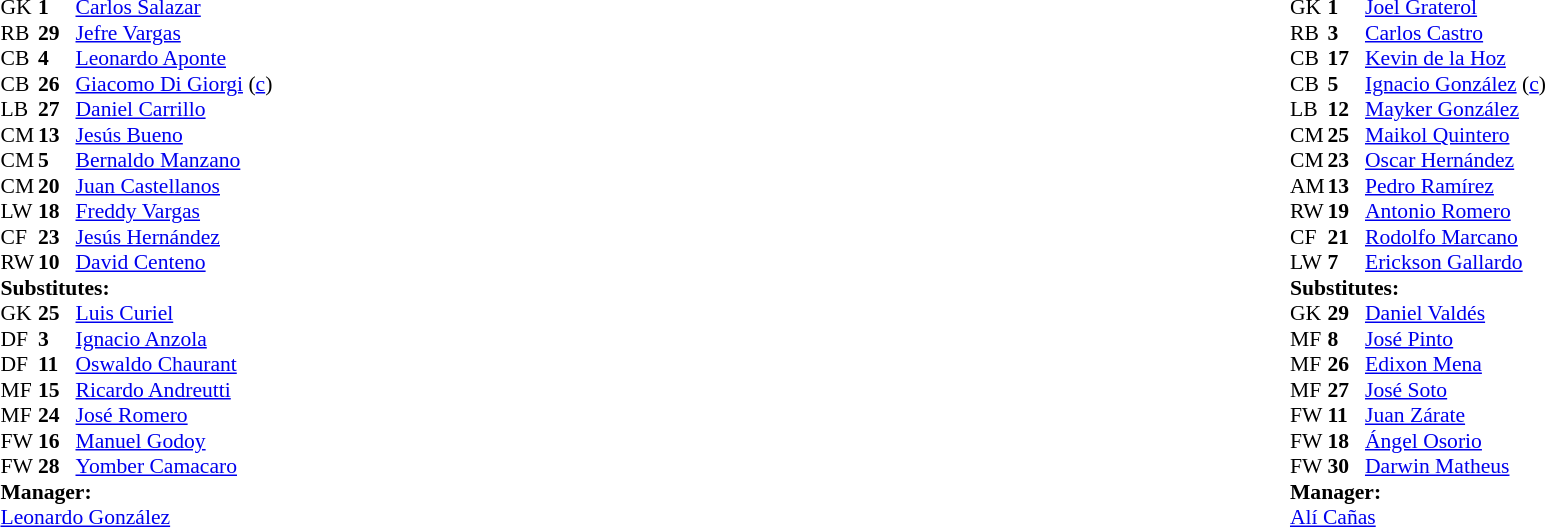<table width="100%">
<tr>
<td valign="top" width="40%"><br><table style="font-size:90%" cellspacing="0" cellpadding="0">
<tr>
<th width=25></th>
<th width=25></th>
</tr>
<tr>
<td>GK</td>
<td><strong>1</strong></td>
<td> <a href='#'>Carlos Salazar</a></td>
</tr>
<tr>
<td>RB</td>
<td><strong>29</strong></td>
<td> <a href='#'>Jefre Vargas</a></td>
</tr>
<tr>
<td>CB</td>
<td><strong>4</strong></td>
<td> <a href='#'>Leonardo Aponte</a></td>
</tr>
<tr>
<td>CB</td>
<td><strong>26</strong></td>
<td> <a href='#'>Giacomo Di Giorgi</a> (<a href='#'>c</a>)</td>
</tr>
<tr>
<td>LB</td>
<td><strong>27</strong></td>
<td> <a href='#'>Daniel Carrillo</a></td>
</tr>
<tr>
<td>CM</td>
<td><strong>13</strong></td>
<td> <a href='#'>Jesús Bueno</a></td>
<td></td>
<td></td>
</tr>
<tr>
<td>CM</td>
<td><strong>5</strong></td>
<td> <a href='#'>Bernaldo Manzano</a></td>
</tr>
<tr>
<td>CM</td>
<td><strong>20</strong></td>
<td> <a href='#'>Juan Castellanos</a></td>
<td></td>
<td></td>
</tr>
<tr>
<td>LW</td>
<td><strong>18</strong></td>
<td> <a href='#'>Freddy Vargas</a></td>
<td></td>
<td></td>
</tr>
<tr>
<td>CF</td>
<td><strong>23</strong></td>
<td> <a href='#'>Jesús Hernández</a></td>
</tr>
<tr>
<td>RW</td>
<td><strong>10</strong></td>
<td> <a href='#'>David Centeno</a></td>
<td></td>
</tr>
<tr>
<td colspan=3><strong>Substitutes:</strong></td>
</tr>
<tr>
<td>GK</td>
<td><strong>25</strong></td>
<td> <a href='#'>Luis Curiel</a></td>
</tr>
<tr>
<td>DF</td>
<td><strong>3</strong></td>
<td> <a href='#'>Ignacio Anzola</a></td>
<td></td>
<td></td>
</tr>
<tr>
<td>DF</td>
<td><strong>11</strong></td>
<td> <a href='#'>Oswaldo Chaurant</a></td>
</tr>
<tr>
<td>MF</td>
<td><strong>15</strong></td>
<td> <a href='#'>Ricardo Andreutti</a></td>
</tr>
<tr>
<td>MF</td>
<td><strong>24</strong></td>
<td> <a href='#'>José Romero</a></td>
<td></td>
<td></td>
</tr>
<tr>
<td>FW</td>
<td><strong>16</strong></td>
<td> <a href='#'>Manuel Godoy</a></td>
</tr>
<tr>
<td>FW</td>
<td><strong>28</strong></td>
<td> <a href='#'>Yomber Camacaro</a></td>
<td></td>
<td></td>
</tr>
<tr>
<td colspan=3><strong>Manager:</strong></td>
</tr>
<tr>
<td colspan=3> <a href='#'>Leonardo González</a></td>
</tr>
</table>
</td>
<td valign="top"></td>
<td valign="top" width="50%"><br><table style="font-size:90%; margin:auto" cellspacing="0" cellpadding="0">
<tr>
<th width=25></th>
<th width=25></th>
</tr>
<tr>
<td>GK</td>
<td><strong>1</strong></td>
<td> <a href='#'>Joel Graterol</a></td>
</tr>
<tr>
<td>RB</td>
<td><strong>3</strong></td>
<td> <a href='#'>Carlos Castro</a></td>
<td></td>
</tr>
<tr>
<td>CB</td>
<td><strong>17</strong></td>
<td> <a href='#'>Kevin de la Hoz</a></td>
</tr>
<tr>
<td>CB</td>
<td><strong>5</strong></td>
<td> <a href='#'>Ignacio González</a> (<a href='#'>c</a>)</td>
<td></td>
</tr>
<tr>
<td>LB</td>
<td><strong>12</strong></td>
<td> <a href='#'>Mayker González</a></td>
</tr>
<tr>
<td>CM</td>
<td><strong>25</strong></td>
<td> <a href='#'>Maikol Quintero</a></td>
<td></td>
</tr>
<tr>
<td>CM</td>
<td><strong>23</strong></td>
<td> <a href='#'>Oscar Hernández</a></td>
</tr>
<tr>
<td>AM</td>
<td><strong>13</strong></td>
<td> <a href='#'>Pedro Ramírez</a></td>
<td></td>
<td></td>
</tr>
<tr>
<td>RW</td>
<td><strong>19</strong></td>
<td> <a href='#'>Antonio Romero</a></td>
<td></td>
<td></td>
</tr>
<tr>
<td>CF</td>
<td><strong>21</strong></td>
<td> <a href='#'>Rodolfo Marcano</a></td>
<td></td>
</tr>
<tr>
<td>LW</td>
<td><strong>7</strong></td>
<td> <a href='#'>Erickson Gallardo</a></td>
<td></td>
<td></td>
</tr>
<tr>
<td colspan=3><strong>Substitutes:</strong></td>
</tr>
<tr>
<td>GK</td>
<td><strong>29</strong></td>
<td> <a href='#'>Daniel Valdés</a></td>
</tr>
<tr>
<td>MF</td>
<td><strong>8</strong></td>
<td> <a href='#'>José Pinto</a></td>
<td></td>
<td></td>
</tr>
<tr>
<td>MF</td>
<td><strong>26</strong></td>
<td> <a href='#'>Edixon Mena</a></td>
<td></td>
<td></td>
</tr>
<tr>
<td>MF</td>
<td><strong>27</strong></td>
<td> <a href='#'>José Soto</a></td>
</tr>
<tr>
<td>FW</td>
<td><strong>11</strong></td>
<td> <a href='#'>Juan Zárate</a></td>
</tr>
<tr>
<td>FW</td>
<td><strong>18</strong></td>
<td> <a href='#'>Ángel Osorio</a></td>
<td></td>
<td></td>
</tr>
<tr>
<td>FW</td>
<td><strong>30</strong></td>
<td> <a href='#'>Darwin Matheus</a></td>
</tr>
<tr>
<td colspan=3><strong>Manager:</strong></td>
</tr>
<tr>
<td colspan=3> <a href='#'>Alí Cañas</a></td>
</tr>
</table>
</td>
</tr>
</table>
